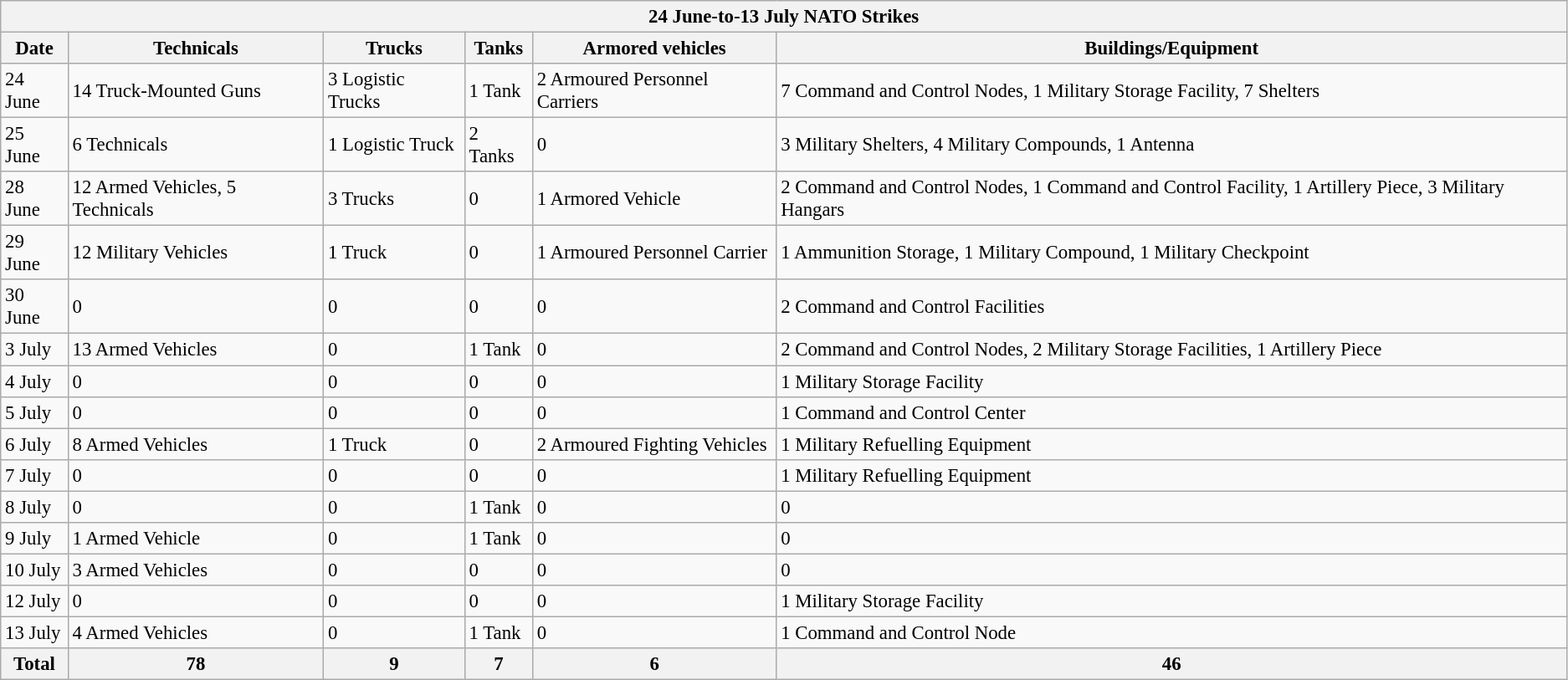<table class="wikitable" style="font-size:95%;">
<tr>
<th colspan="6">24 June-to-13 July NATO Strikes</th>
</tr>
<tr>
<th>Date</th>
<th>Technicals</th>
<th>Trucks</th>
<th>Tanks</th>
<th>Armored vehicles</th>
<th>Buildings/Equipment</th>
</tr>
<tr>
<td>24 June</td>
<td>14 Truck-Mounted Guns</td>
<td>3 Logistic Trucks</td>
<td>1 Tank</td>
<td>2 Armoured Personnel Carriers</td>
<td>7 Command and Control Nodes, 1 Military Storage Facility, 7 Shelters</td>
</tr>
<tr>
<td>25 June</td>
<td>6 Technicals</td>
<td>1 Logistic Truck</td>
<td>2 Tanks</td>
<td>0</td>
<td>3 Military Shelters, 4 Military Compounds, 1 Antenna</td>
</tr>
<tr>
<td>28 June</td>
<td>12 Armed Vehicles, 5 Technicals</td>
<td>3 Trucks</td>
<td>0</td>
<td>1 Armored Vehicle</td>
<td>2 Command and Control Nodes, 1 Command and Control Facility, 1 Artillery Piece, 3 Military Hangars</td>
</tr>
<tr>
<td>29 June</td>
<td>12 Military Vehicles</td>
<td>1 Truck</td>
<td>0</td>
<td>1 Armoured Personnel Carrier</td>
<td>1 Ammunition Storage, 1 Military Compound, 1 Military Checkpoint</td>
</tr>
<tr>
<td>30 June</td>
<td>0</td>
<td>0</td>
<td>0</td>
<td>0</td>
<td>2 Command and Control Facilities</td>
</tr>
<tr>
<td>3 July</td>
<td>13 Armed Vehicles</td>
<td>0</td>
<td>1 Tank</td>
<td>0</td>
<td>2 Command and Control Nodes, 2 Military Storage Facilities, 1 Artillery Piece</td>
</tr>
<tr>
<td>4 July</td>
<td>0</td>
<td>0</td>
<td>0</td>
<td>0</td>
<td>1 Military Storage Facility</td>
</tr>
<tr>
<td>5 July</td>
<td>0</td>
<td>0</td>
<td>0</td>
<td>0</td>
<td>1 Command and Control Center</td>
</tr>
<tr>
<td>6 July</td>
<td>8 Armed Vehicles</td>
<td>1 Truck</td>
<td>0</td>
<td>2 Armoured Fighting Vehicles</td>
<td>1 Military Refuelling Equipment</td>
</tr>
<tr>
<td>7 July</td>
<td>0</td>
<td>0</td>
<td>0</td>
<td>0</td>
<td>1 Military Refuelling Equipment</td>
</tr>
<tr>
<td>8 July</td>
<td>0</td>
<td>0</td>
<td>1 Tank</td>
<td>0</td>
<td>0</td>
</tr>
<tr>
<td>9 July</td>
<td>1 Armed Vehicle</td>
<td>0</td>
<td>1 Tank</td>
<td>0</td>
<td>0</td>
</tr>
<tr>
<td>10 July</td>
<td>3 Armed Vehicles</td>
<td>0</td>
<td>0</td>
<td>0</td>
<td>0</td>
</tr>
<tr>
<td>12 July</td>
<td>0</td>
<td>0</td>
<td>0</td>
<td>0</td>
<td>1 Military Storage Facility</td>
</tr>
<tr>
<td>13 July</td>
<td>4 Armed Vehicles</td>
<td>0</td>
<td>1 Tank</td>
<td>0</td>
<td>1 Command and Control Node</td>
</tr>
<tr>
<th>Total</th>
<th>78</th>
<th>9</th>
<th>7</th>
<th>6</th>
<th>46</th>
</tr>
</table>
